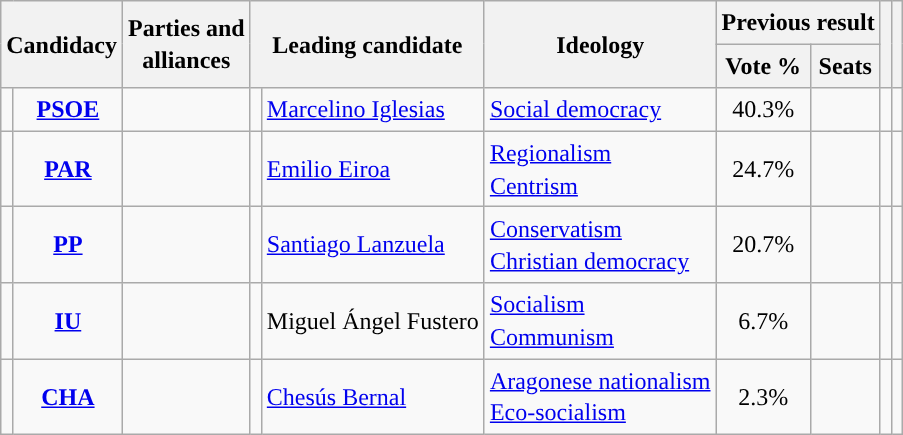<table class="wikitable" style="line-height:1.35em; text-align:left;">
<tr>
<th colspan="2" rowspan="2">Candidacy</th>
<th rowspan="2">Parties and<br>alliances</th>
<th colspan="2" rowspan="2">Leading candidate</th>
<th rowspan="2">Ideology</th>
<th colspan="2">Previous result</th>
<th rowspan="2"></th>
<th rowspan="2"></th>
</tr>
<tr>
<th>Vote %</th>
<th>Seats</th>
</tr>
<tr>
<td width="1" style="color:inherit;background:"></td>
<td align="center"><strong><a href='#'>PSOE</a></strong></td>
<td></td>
<td></td>
<td><a href='#'>Marcelino Iglesias</a></td>
<td><a href='#'>Social democracy</a></td>
<td align="center">40.3%</td>
<td></td>
<td></td>
<td></td>
</tr>
<tr>
<td style="color:inherit;background:"></td>
<td align="center"><strong><a href='#'>PAR</a></strong></td>
<td></td>
<td></td>
<td><a href='#'>Emilio Eiroa</a></td>
<td><a href='#'>Regionalism</a><br><a href='#'>Centrism</a></td>
<td align="center">24.7%</td>
<td></td>
<td></td>
<td></td>
</tr>
<tr>
<td style="color:inherit;background:"></td>
<td align="center"><strong><a href='#'>PP</a></strong></td>
<td></td>
<td></td>
<td><a href='#'>Santiago Lanzuela</a></td>
<td><a href='#'>Conservatism</a><br><a href='#'>Christian democracy</a></td>
<td align="center">20.7%</td>
<td></td>
<td></td>
<td></td>
</tr>
<tr>
<td style="color:inherit;background:"></td>
<td align="center"><strong><a href='#'>IU</a></strong></td>
<td></td>
<td></td>
<td>Miguel Ángel Fustero</td>
<td><a href='#'>Socialism</a><br><a href='#'>Communism</a></td>
<td align="center">6.7%</td>
<td></td>
<td></td>
<td></td>
</tr>
<tr>
<td style="color:inherit;background:"></td>
<td align="center"><strong><a href='#'>CHA</a></strong></td>
<td></td>
<td></td>
<td><a href='#'>Chesús Bernal</a></td>
<td><a href='#'>Aragonese nationalism</a><br><a href='#'>Eco-socialism</a></td>
<td align="center">2.3%</td>
<td></td>
<td></td>
<td></td>
</tr>
</table>
